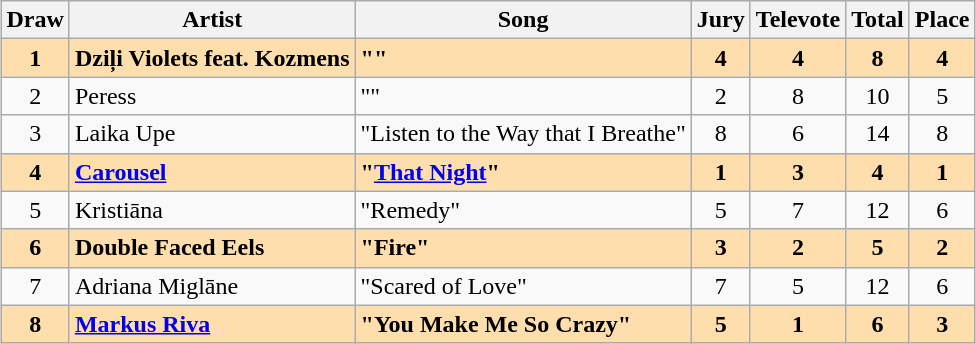<table class="sortable wikitable" style="margin: 1em auto 1em auto; text-align:center;">
<tr>
<th>Draw</th>
<th>Artist</th>
<th>Song</th>
<th>Jury</th>
<th>Televote</th>
<th>Total</th>
<th>Place</th>
</tr>
<tr style="font-weight:bold; background:navajowhite;">
<td>1</td>
<td align="left">Dziļi Violets feat. Kozmens</td>
<td align="left">""</td>
<td>4</td>
<td>4</td>
<td>8</td>
<td>4</td>
</tr>
<tr>
<td>2</td>
<td align="left">Peress</td>
<td align="left">""</td>
<td>2</td>
<td>8</td>
<td>10</td>
<td>5</td>
</tr>
<tr>
<td>3</td>
<td align="left">Laika Upe</td>
<td align="left">"Listen to the Way that I Breathe"</td>
<td>8</td>
<td>6</td>
<td>14</td>
<td>8</td>
</tr>
<tr style="font-weight:bold; background:navajowhite;">
<td>4</td>
<td align="left"><a href='#'>Carousel</a></td>
<td align="left">"<a href='#'>That Night</a>"</td>
<td>1</td>
<td>3</td>
<td>4</td>
<td>1</td>
</tr>
<tr>
<td>5</td>
<td align="left">Kristiāna</td>
<td align="left">"Remedy"</td>
<td>5</td>
<td>7</td>
<td>12</td>
<td>6</td>
</tr>
<tr style="font-weight:bold; background:navajowhite;">
<td>6</td>
<td align="left">Double Faced Eels</td>
<td align="left">"Fire"</td>
<td>3</td>
<td>2</td>
<td>5</td>
<td>2</td>
</tr>
<tr>
<td>7</td>
<td align="left">Adriana Miglāne</td>
<td align="left">"Scared of Love"</td>
<td>7</td>
<td>5</td>
<td>12</td>
<td>6</td>
</tr>
<tr style="font-weight:bold; background:navajowhite;">
<td>8</td>
<td align="left"><a href='#'>Markus Riva</a></td>
<td align="left">"You Make Me So Crazy"</td>
<td>5</td>
<td>1</td>
<td>6</td>
<td>3</td>
</tr>
</table>
